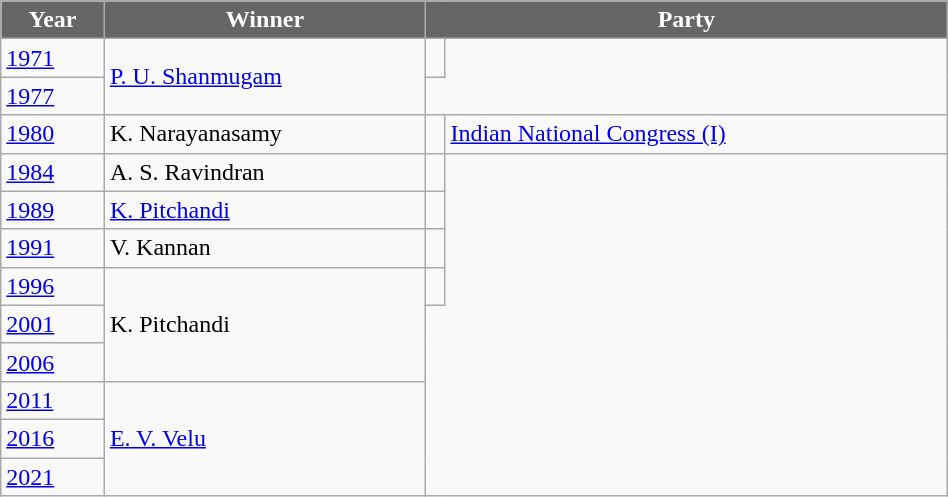<table class="wikitable" width="50%">
<tr>
<th style="background-color:#666666; color:white">Year</th>
<th style="background-color:#666666; color:white">Winner</th>
<th style="background-color:#666666; color:white" colspan="2">Party</th>
</tr>
<tr>
<td><a href='#'>1971</a></td>
<td rowspan=2><a href='#'>P. U. Shanmugam</a></td>
<td></td>
</tr>
<tr>
<td><a href='#'>1977</a></td>
</tr>
<tr>
<td><a href='#'>1980</a></td>
<td>K. Narayanasamy</td>
<td></td>
<td><a href='#'>Indian National Congress (I)</a></td>
</tr>
<tr>
<td><a href='#'>1984</a></td>
<td>A. S. Ravindran</td>
<td></td>
</tr>
<tr>
<td><a href='#'>1989</a></td>
<td><a href='#'>K. Pitchandi</a></td>
<td></td>
</tr>
<tr>
<td><a href='#'>1991</a></td>
<td>V. Kannan</td>
<td></td>
</tr>
<tr>
<td><a href='#'>1996</a></td>
<td rowspan=3>K. Pitchandi</td>
<td></td>
</tr>
<tr>
<td><a href='#'>2001</a></td>
</tr>
<tr>
<td><a href='#'>2006</a></td>
</tr>
<tr>
<td><a href='#'>2011</a></td>
<td rowspan=3><a href='#'>E. V. Velu</a></td>
</tr>
<tr>
<td><a href='#'>2016</a></td>
</tr>
<tr>
<td><a href='#'>2021</a></td>
</tr>
</table>
